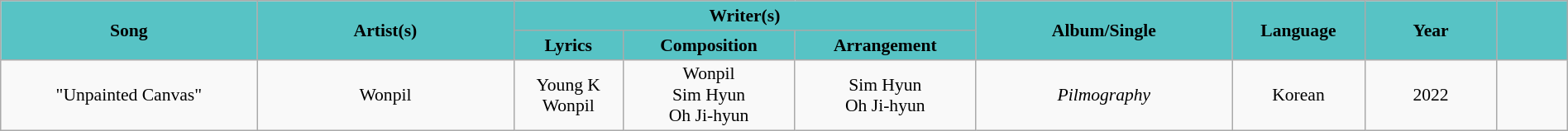<table class="wikitable" style="margin:0.5em auto; clear:both; font-size:.9em; text-align:center; width:100%">
<tr>
<th rowspan=2 style="width:200px; background:#57c3c5;">Song</th>
<th rowspan=2 style="width:200px; background:#57c3c5;">Artist(s)</th>
<th colspan=3 style="width:700px; background:#57c3c5;">Writer(s)</th>
<th rowspan=2 style="width:200px; background:#57c3c5;">Album/Single</th>
<th rowspan=2 style="width:100px; background:#57c3c5;">Language</th>
<th rowspan=2 style="width:100px; background:#57c3c5;">Year</th>
<th rowspan=2 style="width:50px;  background:#57c3c5;"></th>
</tr>
<tr>
<th style="background:#57c3c5">Lyrics</th>
<th style="background:#57c3c5">Composition</th>
<th style="background:#57c3c5">Arrangement</th>
</tr>
<tr>
<td>"Unpainted Canvas"<br></td>
<td>Wonpil</td>
<td>Young K<br>Wonpil</td>
<td>Wonpil<br>Sim Hyun<br>Oh Ji-hyun</td>
<td>Sim Hyun<br>Oh Ji-hyun</td>
<td><em>Pilmography</em></td>
<td>Korean</td>
<td>2022</td>
<td></td>
</tr>
</table>
